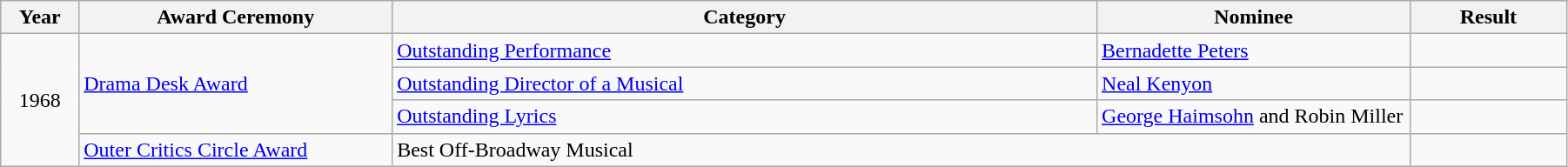<table class="wikitable" width="95%">
<tr>
<th width="5%">Year</th>
<th width="20%">Award Ceremony</th>
<th width="45%">Category</th>
<th width="20%">Nominee</th>
<th width="10%">Result</th>
</tr>
<tr>
<td rowspan="4" align="center">1968</td>
<td rowspan="3"><a href='#'>Drama Desk Award</a></td>
<td><a href='#'>Outstanding Performance</a></td>
<td><a href='#'>Bernadette Peters</a></td>
<td></td>
</tr>
<tr>
<td><a href='#'>Outstanding Director of a Musical</a></td>
<td><a href='#'>Neal Kenyon</a></td>
<td></td>
</tr>
<tr>
<td><a href='#'>Outstanding Lyrics</a></td>
<td><a href='#'>George Haimsohn</a> and Robin Miller</td>
<td></td>
</tr>
<tr>
<td><a href='#'>Outer Critics Circle Award</a></td>
<td colspan="2">Best Off-Broadway Musical</td>
<td></td>
</tr>
</table>
